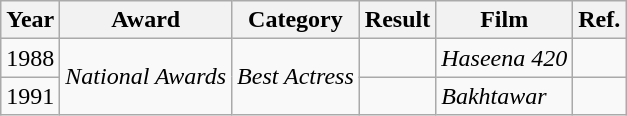<table class="wikitable">
<tr>
<th>Year</th>
<th>Award</th>
<th>Category</th>
<th>Result</th>
<th>Film</th>
<th>Ref.</th>
</tr>
<tr>
<td>1988</td>
<td rowspan="2"><em>National Awards</em></td>
<td rowspan="2"><em>Best Actress</em></td>
<td></td>
<td><em>Haseena 420</em></td>
<td></td>
</tr>
<tr>
<td>1991</td>
<td></td>
<td><em>Bakhtawar</em></td>
<td></td>
</tr>
</table>
